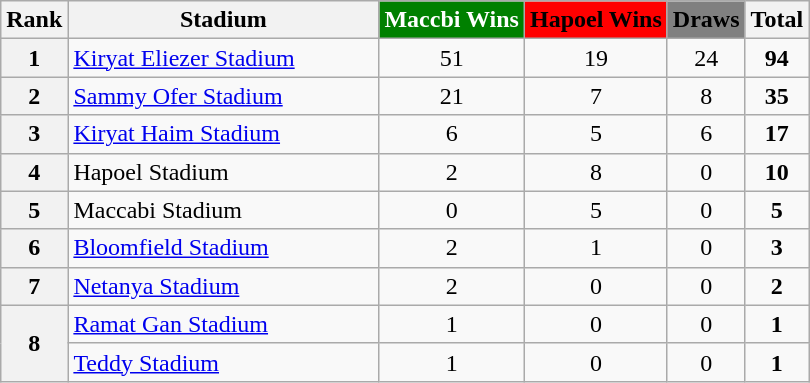<table class="wikitable">
<tr>
<th>Rank</th>
<th style="width:200px;">Stadium</th>
<th style="color:#FFFFFF; background-color:#008000;">Maccbi Wins</th>
<th style="color:#000000; background-color:#FF0000;">Hapoel Wins</th>
<th style="color:#000000; background-color:#808080;">Draws</th>
<th>Total</th>
</tr>
<tr>
<th style="text-align:center">1</th>
<td><a href='#'>Kiryat Eliezer Stadium</a></td>
<td style="text-align:center">51</td>
<td style="text-align:center">19</td>
<td style="text-align:center">24</td>
<td style="text-align:center"><strong>94</strong></td>
</tr>
<tr>
<th style="text-align:center">2</th>
<td><a href='#'>Sammy Ofer Stadium</a></td>
<td style="text-align:center">21</td>
<td style="text-align:center">7</td>
<td style="text-align:center">8</td>
<td style="text-align:center"><strong>35</strong></td>
</tr>
<tr>
<th style="text-align:center">3</th>
<td><a href='#'>Kiryat Haim Stadium</a></td>
<td style="text-align:center">6</td>
<td style="text-align:center">5</td>
<td style="text-align:center">6</td>
<td style="text-align:center"><strong>17</strong></td>
</tr>
<tr>
<th style="text-align:center">4</th>
<td>Hapoel Stadium</td>
<td style="text-align:center">2</td>
<td style="text-align:center">8</td>
<td style="text-align:center">0</td>
<td style="text-align:center"><strong>10</strong></td>
</tr>
<tr>
<th style="text-align:center">5</th>
<td>Maccabi Stadium</td>
<td style="text-align:center">0</td>
<td style="text-align:center">5</td>
<td style="text-align:center">0</td>
<td style="text-align:center"><strong>5</strong></td>
</tr>
<tr>
<th style="text-align:center">6</th>
<td><a href='#'>Bloomfield Stadium</a></td>
<td style="text-align:center">2</td>
<td style="text-align:center">1</td>
<td style="text-align:center">0</td>
<td style="text-align:center"><strong>3</strong></td>
</tr>
<tr>
<th style="text-align:center">7</th>
<td><a href='#'>Netanya Stadium</a></td>
<td style="text-align:center">2</td>
<td style="text-align:center">0</td>
<td style="text-align:center">0</td>
<td style="text-align:center"><strong>2</strong></td>
</tr>
<tr>
<th rowspan=2>8</th>
<td><a href='#'>Ramat Gan Stadium</a></td>
<td style="text-align:center">1</td>
<td style="text-align:center">0</td>
<td style="text-align:center">0</td>
<td style="text-align:center"><strong>1</strong></td>
</tr>
<tr>
<td><a href='#'>Teddy Stadium</a></td>
<td style="text-align:center">1</td>
<td style="text-align:center">0</td>
<td style="text-align:center">0</td>
<td style="text-align:center"><strong>1</strong></td>
</tr>
</table>
